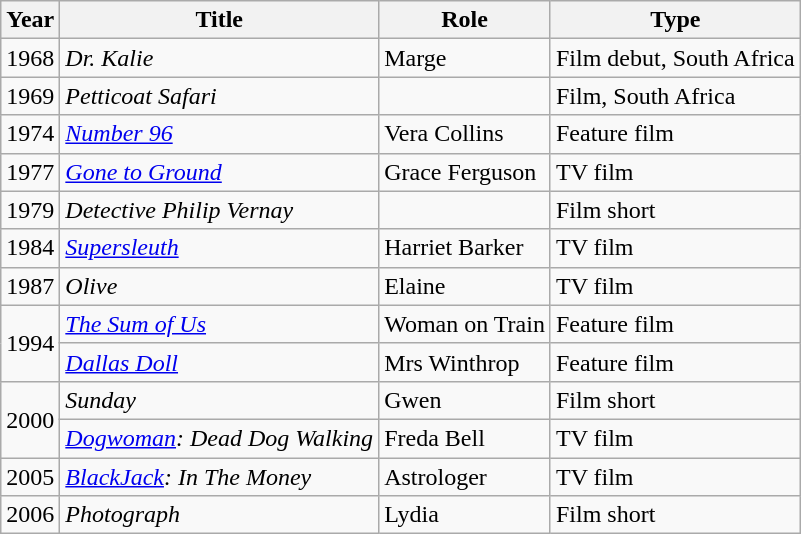<table class="wikitable plainrowheaders sortable">
<tr>
<th scope="col">Year</th>
<th scope="col">Title</th>
<th scope="col">Role</th>
<th scope="col">Type</th>
</tr>
<tr>
<td>1968</td>
<td><em>Dr. Kalie</em></td>
<td>Marge</td>
<td>Film debut, South Africa</td>
</tr>
<tr>
<td>1969</td>
<td><em>Petticoat Safari</em></td>
<td></td>
<td>Film, South Africa</td>
</tr>
<tr>
<td>1974</td>
<td><em><a href='#'>Number 96</a></em></td>
<td>Vera Collins</td>
<td>Feature film</td>
</tr>
<tr>
<td>1977</td>
<td><em><a href='#'>Gone to Ground</a></em></td>
<td>Grace Ferguson</td>
<td>TV film</td>
</tr>
<tr>
<td>1979</td>
<td><em>Detective Philip Vernay</em></td>
<td></td>
<td>Film short</td>
</tr>
<tr>
<td>1984</td>
<td><em><a href='#'>Supersleuth</a></em></td>
<td>Harriet Barker</td>
<td>TV film</td>
</tr>
<tr>
<td>1987</td>
<td><em>Olive</em></td>
<td>Elaine</td>
<td>TV film</td>
</tr>
<tr>
<td rowspan=2>1994</td>
<td><em><a href='#'>The Sum of Us</a></em></td>
<td>Woman on Train</td>
<td>Feature film</td>
</tr>
<tr>
<td><em><a href='#'>Dallas Doll</a></em></td>
<td>Mrs Winthrop</td>
<td>Feature film</td>
</tr>
<tr>
<td rowspan=2>2000</td>
<td><em>Sunday</em></td>
<td>Gwen</td>
<td>Film short</td>
</tr>
<tr>
<td><em><a href='#'>Dogwoman</a>: Dead Dog Walking</em></td>
<td>Freda Bell</td>
<td>TV film</td>
</tr>
<tr>
<td>2005</td>
<td><em><a href='#'>BlackJack</a>: In The Money</em></td>
<td>Astrologer</td>
<td>TV film</td>
</tr>
<tr>
<td>2006</td>
<td><em>Photograph</em></td>
<td>Lydia</td>
<td>Film short</td>
</tr>
</table>
